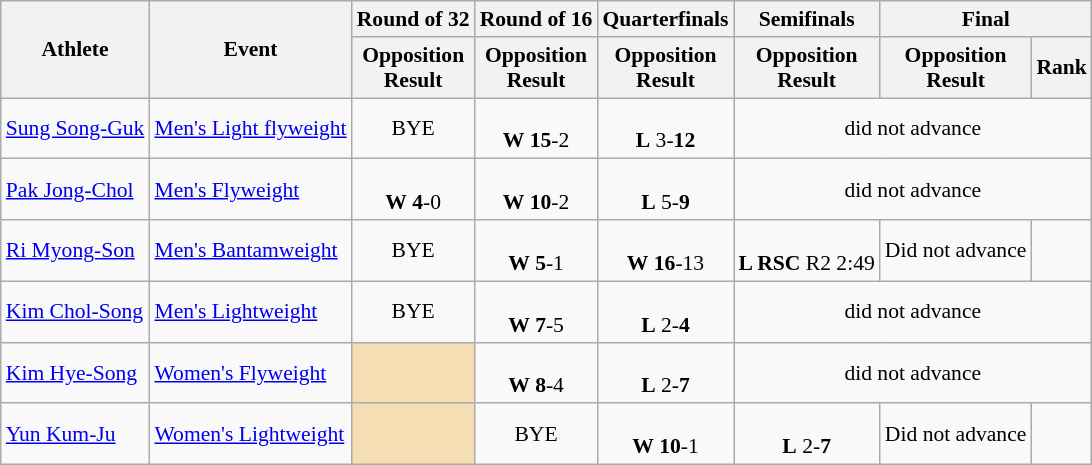<table class=wikitable style="font-size:90%">
<tr>
<th rowspan=2>Athlete</th>
<th rowspan=2>Event</th>
<th>Round of 32</th>
<th>Round of 16</th>
<th>Quarterfinals</th>
<th>Semifinals</th>
<th colspan=2>Final</th>
</tr>
<tr>
<th>Opposition<br>Result</th>
<th>Opposition<br>Result</th>
<th>Opposition<br>Result</th>
<th>Opposition<br>Result</th>
<th>Opposition<br>Result</th>
<th>Rank</th>
</tr>
<tr>
<td><a href='#'>Sung Song-Guk</a></td>
<td><a href='#'>Men's Light flyweight</a></td>
<td align=center>BYE</td>
<td align=center><br><strong>W</strong> <strong>15</strong>-2</td>
<td align=center><br><strong>L</strong> 3-<strong>12</strong></td>
<td align=center colspan="7">did not advance</td>
</tr>
<tr>
<td><a href='#'>Pak Jong-Chol</a></td>
<td><a href='#'>Men's Flyweight</a></td>
<td align=center><br><strong>W</strong> <strong>4</strong>-0</td>
<td align=center><br><strong>W</strong> <strong>10</strong>-2</td>
<td align=center><br><strong>L</strong> 5-<strong>9</strong></td>
<td align=center colspan="7">did not advance</td>
</tr>
<tr>
<td><a href='#'>Ri Myong-Son</a></td>
<td><a href='#'>Men's Bantamweight</a></td>
<td align=center>BYE</td>
<td align=center><br><strong>W</strong> <strong>5</strong>-1</td>
<td align=center><br><strong>W</strong> <strong>16</strong>-13</td>
<td align=center><br><strong>L RSC</strong> R2 2:49</td>
<td align=center>Did not advance</td>
<td align=center></td>
</tr>
<tr>
<td><a href='#'>Kim Chol-Song</a></td>
<td><a href='#'>Men's Lightweight</a></td>
<td align=center>BYE</td>
<td align=center><br><strong>W</strong> <strong>7</strong>-5</td>
<td align=center><br><strong>L</strong> 2-<strong>4</strong></td>
<td align=center colspan="7">did not advance</td>
</tr>
<tr>
<td><a href='#'>Kim Hye-Song</a></td>
<td><a href='#'>Women's Flyweight</a></td>
<td style="background:wheat;"></td>
<td align=center><br><strong>W</strong> <strong>8</strong>-4</td>
<td align=center><br><strong>L</strong> 2-<strong>7</strong></td>
<td align=center colspan="7">did not advance</td>
</tr>
<tr>
<td><a href='#'>Yun Kum-Ju</a></td>
<td><a href='#'>Women's Lightweight</a></td>
<td style="background:wheat;"></td>
<td align=center>BYE</td>
<td align=center><br><strong>W</strong> <strong>10</strong>-1</td>
<td align=center><br><strong>L</strong> 2-<strong>7</strong></td>
<td align=center>Did not advance</td>
<td align=center></td>
</tr>
</table>
